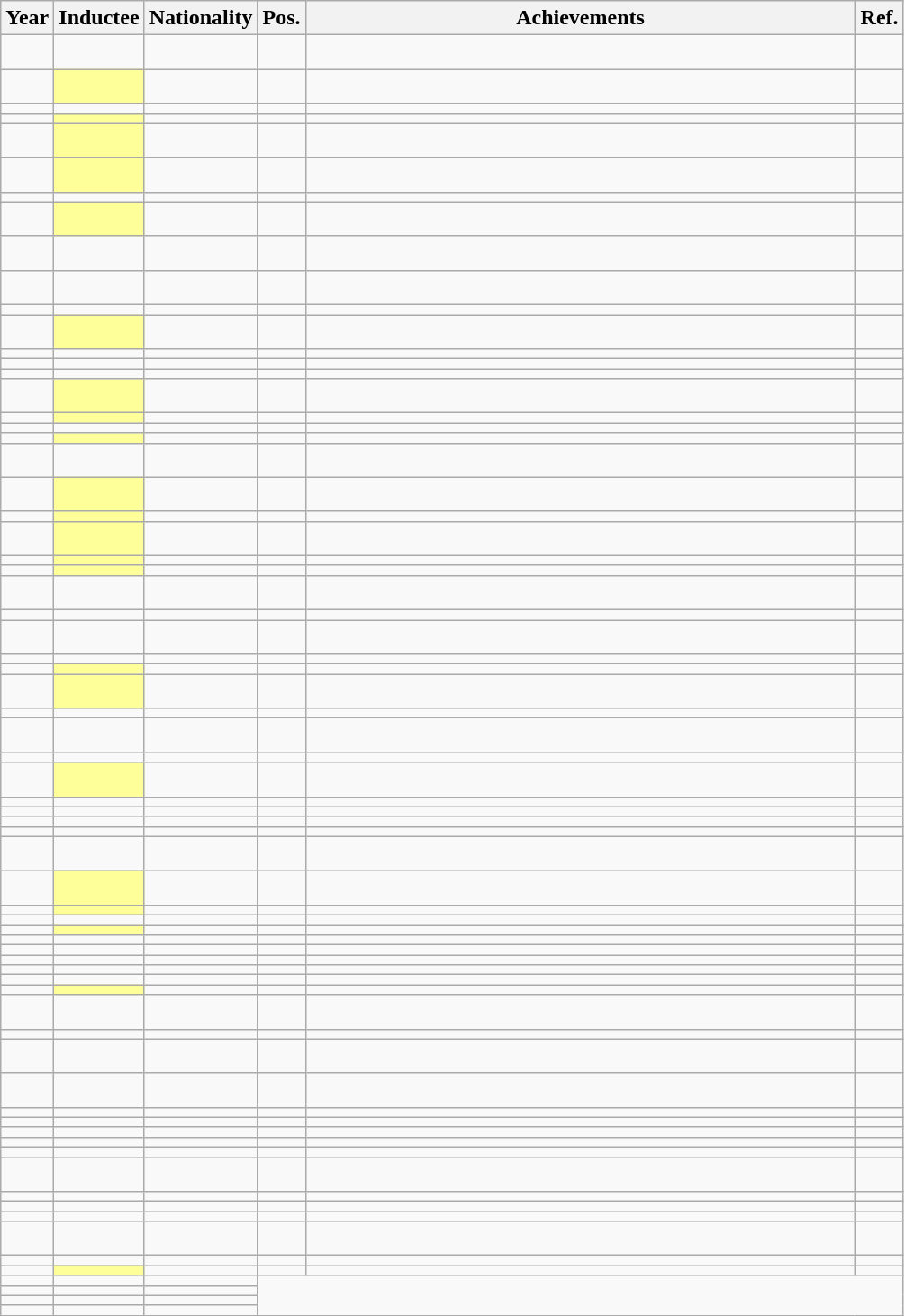<table class="wikitable sortable" style="text-align:left">
<tr>
<th>Year</th>
<th>Inductee</th>
<th>Nationality</th>
<th>Pos.</th>
<th class="unsortable" width="400px">Achievements</th>
<th class="unsortable">Ref.</th>
</tr>
<tr>
<td></td>
<td></td>
<td><br></td>
<td></td>
<td></td>
<td></td>
</tr>
<tr>
<td></td>
<td style="background:#ff9;"></td>
<td><br></td>
<td></td>
<td></td>
<td></td>
</tr>
<tr>
<td></td>
<td></td>
<td></td>
<td></td>
<td></td>
<td></td>
</tr>
<tr>
<td></td>
<td style="background:#ff9;"></td>
<td></td>
<td></td>
<td></td>
<td></td>
</tr>
<tr>
<td></td>
<td style="background:#ff9;"></td>
<td><br></td>
<td></td>
<td></td>
<td></td>
</tr>
<tr>
<td></td>
<td style="background:#ff9;"></td>
<td><br></td>
<td></td>
<td></td>
<td></td>
</tr>
<tr>
<td></td>
<td></td>
<td></td>
<td></td>
<td></td>
<td></td>
</tr>
<tr>
<td></td>
<td style="background:#ff9;"></td>
<td><br></td>
<td></td>
<td></td>
<td></td>
</tr>
<tr>
<td></td>
<td></td>
<td><br></td>
<td></td>
<td></td>
<td></td>
</tr>
<tr>
<td></td>
<td></td>
<td><br></td>
<td></td>
<td></td>
<td></td>
</tr>
<tr>
<td></td>
<td></td>
<td></td>
<td></td>
<td></td>
<td></td>
</tr>
<tr>
<td></td>
<td style="background:#ff9;"></td>
<td><br></td>
<td></td>
<td></td>
<td></td>
</tr>
<tr>
<td></td>
<td></td>
<td></td>
<td></td>
<td></td>
<td></td>
</tr>
<tr>
<td></td>
<td></td>
<td></td>
<td></td>
<td></td>
<td></td>
</tr>
<tr>
<td></td>
<td></td>
<td></td>
<td></td>
<td></td>
<td></td>
</tr>
<tr>
<td></td>
<td style="background:#ff9;"></td>
<td><br></td>
<td></td>
<td></td>
<td></td>
</tr>
<tr>
<td></td>
<td style="background:#ff9;"></td>
<td></td>
<td></td>
<td></td>
<td></td>
</tr>
<tr>
<td></td>
<td></td>
<td></td>
<td></td>
<td></td>
<td></td>
</tr>
<tr>
<td></td>
<td style="background:#ff9;"></td>
<td></td>
<td></td>
<td></td>
<td></td>
</tr>
<tr>
<td></td>
<td></td>
<td><br></td>
<td></td>
<td></td>
<td></td>
</tr>
<tr>
<td></td>
<td style="background:#ff9;"></td>
<td><br></td>
<td></td>
<td></td>
<td></td>
</tr>
<tr>
<td></td>
<td style="background:#ff9;"></td>
<td></td>
<td></td>
<td></td>
<td></td>
</tr>
<tr>
<td></td>
<td style="background:#ff9;"></td>
<td><br></td>
<td></td>
<td></td>
<td></td>
</tr>
<tr>
<td></td>
<td style="background:#ff9;"></td>
<td></td>
<td></td>
<td></td>
<td></td>
</tr>
<tr>
<td></td>
<td style="background:#ff9;"></td>
<td></td>
<td></td>
<td></td>
<td></td>
</tr>
<tr>
<td></td>
<td></td>
<td><br></td>
<td></td>
<td></td>
<td></td>
</tr>
<tr>
<td></td>
<td></td>
<td></td>
<td></td>
<td></td>
<td></td>
</tr>
<tr>
<td></td>
<td></td>
<td><br></td>
<td></td>
<td></td>
<td></td>
</tr>
<tr>
<td></td>
<td></td>
<td></td>
<td></td>
<td></td>
<td></td>
</tr>
<tr>
<td></td>
<td style="background:#ff9;"></td>
<td></td>
<td></td>
<td></td>
<td></td>
</tr>
<tr>
<td></td>
<td style="background:#ff9;"></td>
<td><br></td>
<td></td>
<td></td>
<td></td>
</tr>
<tr>
<td></td>
<td></td>
<td></td>
<td></td>
<td></td>
<td></td>
</tr>
<tr>
<td></td>
<td></td>
<td><br></td>
<td></td>
<td></td>
<td></td>
</tr>
<tr>
<td></td>
<td></td>
<td></td>
<td></td>
<td></td>
<td></td>
</tr>
<tr>
<td></td>
<td style="background:#ff9;"></td>
<td><br></td>
<td></td>
<td></td>
<td></td>
</tr>
<tr>
<td></td>
<td></td>
<td></td>
<td></td>
<td></td>
<td></td>
</tr>
<tr>
<td></td>
<td></td>
<td></td>
<td></td>
<td></td>
<td></td>
</tr>
<tr>
<td></td>
<td></td>
<td></td>
<td></td>
<td></td>
<td></td>
</tr>
<tr>
<td></td>
<td></td>
<td></td>
<td></td>
<td></td>
<td></td>
</tr>
<tr>
<td></td>
<td></td>
<td><br></td>
<td></td>
<td></td>
<td></td>
</tr>
<tr>
<td></td>
<td style="background:#ff9;"></td>
<td><br></td>
<td></td>
<td></td>
<td></td>
</tr>
<tr>
<td></td>
<td style="background:#ff9;"></td>
<td></td>
<td></td>
<td></td>
<td></td>
</tr>
<tr>
<td></td>
<td></td>
<td></td>
<td></td>
<td></td>
<td></td>
</tr>
<tr>
<td></td>
<td style="background:#ff9;"></td>
<td></td>
<td></td>
<td></td>
<td></td>
</tr>
<tr>
<td></td>
<td></td>
<td></td>
<td></td>
<td></td>
<td></td>
</tr>
<tr>
<td></td>
<td></td>
<td></td>
<td></td>
<td></td>
<td></td>
</tr>
<tr>
<td></td>
<td></td>
<td></td>
<td></td>
<td></td>
<td></td>
</tr>
<tr>
<td></td>
<td></td>
<td></td>
<td></td>
<td></td>
<td></td>
</tr>
<tr>
<td></td>
<td></td>
<td></td>
<td></td>
<td></td>
<td></td>
</tr>
<tr>
<td></td>
<td style="background:#ff9;"></td>
<td></td>
<td></td>
<td></td>
<td></td>
</tr>
<tr>
<td></td>
<td></td>
<td><br></td>
<td></td>
<td></td>
<td></td>
</tr>
<tr>
<td></td>
<td></td>
<td></td>
<td></td>
<td></td>
<td></td>
</tr>
<tr>
<td></td>
<td></td>
<td><br></td>
<td></td>
<td></td>
<td></td>
</tr>
<tr>
<td></td>
<td></td>
<td><br></td>
<td></td>
<td></td>
<td></td>
</tr>
<tr>
<td></td>
<td></td>
<td></td>
<td></td>
<td></td>
<td></td>
</tr>
<tr>
<td></td>
<td></td>
<td></td>
<td></td>
<td></td>
<td></td>
</tr>
<tr>
<td></td>
<td></td>
<td></td>
<td></td>
<td></td>
<td></td>
</tr>
<tr>
<td></td>
<td></td>
<td></td>
<td></td>
<td></td>
<td></td>
</tr>
<tr>
<td></td>
<td></td>
<td></td>
<td></td>
<td></td>
<td></td>
</tr>
<tr>
<td></td>
<td></td>
<td><br></td>
<td></td>
<td></td>
<td></td>
</tr>
<tr>
<td></td>
<td></td>
<td></td>
<td></td>
<td></td>
<td></td>
</tr>
<tr>
<td></td>
<td></td>
<td></td>
<td></td>
<td></td>
<td></td>
</tr>
<tr>
<td></td>
<td></td>
<td></td>
<td></td>
<td></td>
<td></td>
</tr>
<tr>
<td></td>
<td></td>
<td><br></td>
<td></td>
<td></td>
<td></td>
</tr>
<tr>
<td></td>
<td></td>
<td></td>
<td></td>
<td></td>
<td></td>
</tr>
<tr>
<td></td>
<td style="background:#ff9;"></td>
<td></td>
<td></td>
<td></td>
<td></td>
</tr>
<tr>
<td></td>
<td></td>
<td></td>
</tr>
<tr>
<td></td>
<td></td>
<td></td>
</tr>
<tr>
<td></td>
<td></td>
<td></td>
</tr>
<tr>
<td></td>
<td></td>
<td></td>
</tr>
</table>
